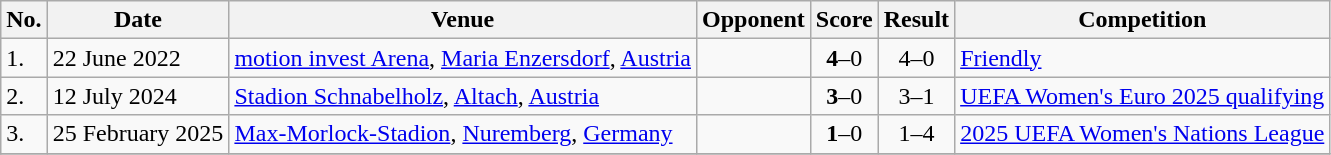<table class="wikitable">
<tr>
<th>No.</th>
<th>Date</th>
<th>Venue</th>
<th>Opponent</th>
<th>Score</th>
<th>Result</th>
<th>Competition</th>
</tr>
<tr>
<td>1.</td>
<td>22 June 2022</td>
<td><a href='#'>motion invest Arena</a>, <a href='#'>Maria Enzersdorf</a>, <a href='#'>Austria</a></td>
<td></td>
<td align=center><strong>4</strong>–0</td>
<td align=center>4–0</td>
<td><a href='#'>Friendly</a></td>
</tr>
<tr>
<td>2.</td>
<td>12 July 2024</td>
<td><a href='#'>Stadion Schnabelholz</a>, <a href='#'>Altach</a>, <a href='#'>Austria</a></td>
<td></td>
<td align=center><strong>3</strong>–0</td>
<td align=center>3–1</td>
<td><a href='#'>UEFA Women's Euro 2025 qualifying</a></td>
</tr>
<tr>
<td>3.</td>
<td>25 February 2025</td>
<td><a href='#'>Max-Morlock-Stadion</a>, <a href='#'>Nuremberg</a>, <a href='#'>Germany</a></td>
<td></td>
<td align=center><strong>1</strong>–0</td>
<td align=center>1–4</td>
<td><a href='#'>2025 UEFA Women's Nations League</a></td>
</tr>
<tr>
</tr>
</table>
